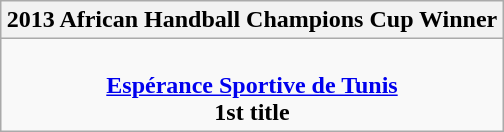<table class=wikitable style="text-align:center; margin:auto">
<tr>
<th>2013 African Handball Champions Cup Winner</th>
</tr>
<tr>
<td><br><strong><a href='#'>Espérance Sportive de Tunis</a></strong><br><strong>1st title</strong></td>
</tr>
</table>
